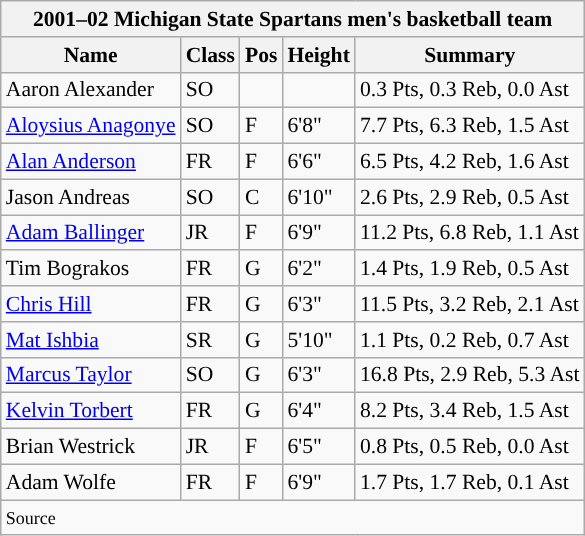<table class="wikitable" style="font-size: 90%"|->
<tr>
<th colspan=9 style="background:#">2001–02 Michigan State Spartans men's basketball team</th>
</tr>
<tr>
<th style="background:#">Name</th>
<th style="background:#">Class</th>
<th style="background:#">Pos</th>
<th style="background:#">Height</th>
<th style="background:#">Summary</th>
</tr>
<tr>
<td>Aaron Alexander</td>
<td>SO</td>
<td></td>
<td></td>
<td>0.3 Pts, 0.3 Reb, 0.0 Ast</td>
</tr>
<tr>
<td><a href='#'>Aloysius Anagonye</a></td>
<td>SO</td>
<td>F</td>
<td>6'8"</td>
<td>7.7 Pts, 6.3 Reb, 1.5 Ast</td>
</tr>
<tr>
<td><a href='#'>Alan Anderson</a></td>
<td>FR</td>
<td>F</td>
<td>6'6"</td>
<td>6.5 Pts, 4.2 Reb, 1.6 Ast</td>
</tr>
<tr>
<td>Jason Andreas</td>
<td>SO</td>
<td>C</td>
<td>6'10"</td>
<td>2.6 Pts, 2.9 Reb, 0.5 Ast</td>
</tr>
<tr>
<td><a href='#'>Adam Ballinger</a></td>
<td>JR</td>
<td>F</td>
<td>6'9"</td>
<td>11.2 Pts, 6.8 Reb, 1.1 Ast</td>
</tr>
<tr>
<td>Tim Bograkos</td>
<td>FR</td>
<td>G</td>
<td>6'2"</td>
<td>1.4 Pts, 1.9 Reb, 0.5 Ast</td>
</tr>
<tr>
<td><a href='#'>Chris Hill</a></td>
<td>FR</td>
<td>G</td>
<td>6'3"</td>
<td>11.5 Pts, 3.2 Reb, 2.1 Ast</td>
</tr>
<tr>
<td><a href='#'>Mat Ishbia</a></td>
<td>SR</td>
<td>G</td>
<td>5'10"</td>
<td>1.1 Pts, 0.2 Reb, 0.7 Ast</td>
</tr>
<tr>
<td><a href='#'>Marcus Taylor</a></td>
<td>SO</td>
<td>G</td>
<td>6'3"</td>
<td>16.8 Pts, 2.9 Reb, 5.3 Ast</td>
</tr>
<tr>
<td><a href='#'>Kelvin Torbert</a></td>
<td>FR</td>
<td>G</td>
<td>6'4"</td>
<td>8.2 Pts, 3.4 Reb, 1.5 Ast</td>
</tr>
<tr>
<td>Brian Westrick</td>
<td>JR</td>
<td>F</td>
<td>6'5"</td>
<td>0.8 Pts, 0.5 Reb, 0.0 Ast</td>
</tr>
<tr>
<td>Adam Wolfe</td>
<td>FR</td>
<td>F</td>
<td>6'9"</td>
<td>1.7 Pts, 1.7 Reb, 0.1 Ast</td>
</tr>
<tr>
<td colspan=9><small>Source</small></td>
</tr>
</table>
